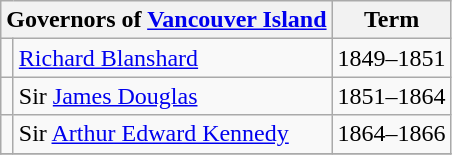<table class="wikitable">
<tr>
<th colspan="2">Governors of <a href='#'>Vancouver Island</a></th>
<th>Term</th>
</tr>
<tr>
<td></td>
<td><a href='#'>Richard Blanshard</a></td>
<td>1849–1851</td>
</tr>
<tr>
<td></td>
<td>Sir <a href='#'>James Douglas</a></td>
<td>1851–1864</td>
</tr>
<tr>
<td></td>
<td>Sir <a href='#'>Arthur Edward Kennedy</a></td>
<td>1864–1866</td>
</tr>
<tr>
</tr>
</table>
